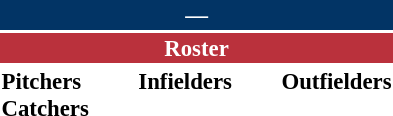<table class="toccolours" style="font-size: 95%;">
<tr>
<th colspan="10" style="background-color: #023465; color: white; text-align: center;"><a href='#'></a> — <a href='#'></a></th>
</tr>
<tr>
<td colspan="10" style="background-color: #ba313c; color: white; text-align: center;"><strong>Roster</strong></td>
</tr>
<tr>
<td valign="top"><strong>Pitchers</strong><br>





<strong>Catchers</strong>


</td>
<td width="25px"></td>
<td valign="top"><strong>Infielders</strong><br>
 


</td>
<td width="25px"></td>
<td valign="top"><strong>Outfielders</strong><br>


</td>
</tr>
</table>
